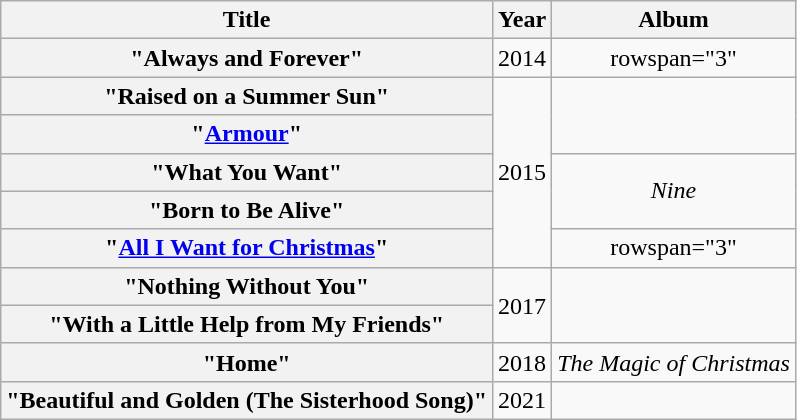<table class="wikitable plainrowheaders" style="text-align:center;">
<tr>
<th scope="col">Title</th>
<th scope="col">Year</th>
<th scope="col">Album</th>
</tr>
<tr>
<th scope="row">"Always and Forever"<br></th>
<td>2014</td>
<td>rowspan="3" </td>
</tr>
<tr>
<th scope="row">"Raised on a Summer Sun"<br></th>
<td rowspan="5">2015</td>
</tr>
<tr>
<th scope="row">"<a href='#'>Armour</a>"</th>
</tr>
<tr>
<th scope="row">"What You Want"</th>
<td rowspan="2"><em>Nine</em></td>
</tr>
<tr>
<th scope="row">"Born to Be Alive"</th>
</tr>
<tr>
<th scope="row">"<a href='#'>All I Want for Christmas</a>"<br></th>
<td>rowspan="3" </td>
</tr>
<tr>
<th scope="row">"Nothing Without You"</th>
<td rowspan="2">2017</td>
</tr>
<tr>
<th scope="row">"With a Little Help from My Friends"<br></th>
</tr>
<tr>
<th scope="row">"Home"</th>
<td>2018</td>
<td><em>The Magic of Christmas</em></td>
</tr>
<tr>
<th scope="row">"Beautiful and Golden (The Sisterhood Song)"</th>
<td rowspan="2">2021</td>
<td></td>
</tr>
</table>
